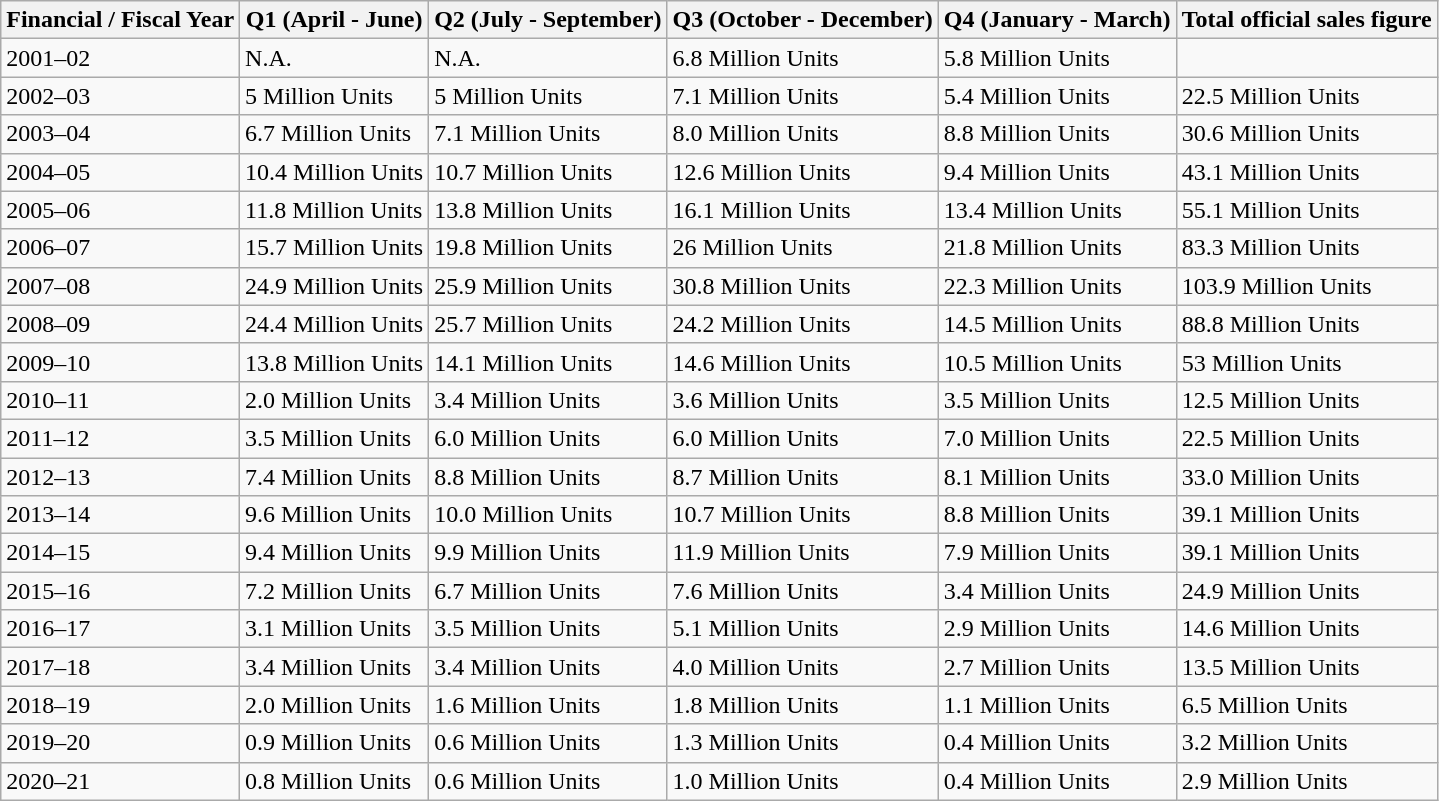<table class="wikitable">
<tr>
<th>Financial / Fiscal Year</th>
<th>Q1 (April - June)</th>
<th>Q2 (July - September)</th>
<th>Q3 (October - December)</th>
<th>Q4 (January - March)</th>
<th>Total official sales figure</th>
</tr>
<tr>
<td>2001–02</td>
<td>N.A.</td>
<td>N.A.</td>
<td>6.8 Million Units</td>
<td>5.8 Million Units</td>
<td></td>
</tr>
<tr>
<td>2002–03</td>
<td>5 Million Units</td>
<td>5 Million Units</td>
<td>7.1 Million Units</td>
<td>5.4 Million Units</td>
<td>22.5 Million Units</td>
</tr>
<tr>
<td>2003–04</td>
<td>6.7 Million Units</td>
<td>7.1 Million Units</td>
<td>8.0 Million Units</td>
<td>8.8 Million Units</td>
<td>30.6 Million Units</td>
</tr>
<tr>
<td>2004–05</td>
<td>10.4 Million Units</td>
<td>10.7 Million Units</td>
<td>12.6 Million Units</td>
<td>9.4 Million Units</td>
<td>43.1 Million Units</td>
</tr>
<tr>
<td>2005–06</td>
<td>11.8 Million Units</td>
<td>13.8 Million Units</td>
<td>16.1 Million Units</td>
<td>13.4 Million Units</td>
<td>55.1 Million Units</td>
</tr>
<tr>
<td>2006–07</td>
<td>15.7 Million Units</td>
<td>19.8 Million Units</td>
<td>26 Million Units</td>
<td>21.8 Million Units</td>
<td>83.3 Million Units</td>
</tr>
<tr>
<td>2007–08</td>
<td>24.9 Million Units</td>
<td>25.9 Million Units</td>
<td>30.8 Million Units</td>
<td>22.3 Million Units</td>
<td>103.9 Million Units</td>
</tr>
<tr>
<td>2008–09</td>
<td>24.4 Million Units</td>
<td>25.7 Million Units</td>
<td>24.2 Million Units</td>
<td>14.5 Million Units</td>
<td>88.8 Million Units</td>
</tr>
<tr>
<td>2009–10</td>
<td>13.8 Million Units</td>
<td>14.1 Million Units</td>
<td>14.6 Million Units</td>
<td>10.5 Million Units</td>
<td>53 Million Units</td>
</tr>
<tr>
<td>2010–11</td>
<td>2.0 Million Units</td>
<td>3.4 Million Units</td>
<td>3.6 Million Units</td>
<td>3.5 Million Units</td>
<td>12.5 Million Units</td>
</tr>
<tr>
<td>2011–12</td>
<td>3.5 Million Units</td>
<td>6.0 Million Units</td>
<td>6.0 Million Units</td>
<td>7.0 Million Units</td>
<td>22.5 Million Units</td>
</tr>
<tr>
<td>2012–13</td>
<td>7.4 Million Units</td>
<td>8.8 Million Units</td>
<td>8.7 Million Units</td>
<td>8.1 Million Units</td>
<td>33.0 Million Units</td>
</tr>
<tr>
<td>2013–14</td>
<td>9.6 Million Units</td>
<td>10.0 Million Units</td>
<td>10.7 Million Units</td>
<td>8.8 Million Units</td>
<td>39.1 Million Units</td>
</tr>
<tr>
<td>2014–15</td>
<td>9.4 Million Units</td>
<td>9.9 Million Units</td>
<td>11.9 Million Units</td>
<td>7.9 Million Units</td>
<td>39.1 Million Units</td>
</tr>
<tr>
<td>2015–16</td>
<td>7.2 Million Units</td>
<td>6.7 Million Units</td>
<td>7.6 Million Units</td>
<td>3.4 Million Units</td>
<td>24.9 Million Units</td>
</tr>
<tr>
<td>2016–17</td>
<td>3.1 Million Units</td>
<td>3.5 Million Units</td>
<td>5.1 Million Units</td>
<td>2.9 Million Units</td>
<td>14.6 Million Units</td>
</tr>
<tr>
<td>2017–18</td>
<td>3.4 Million Units</td>
<td>3.4 Million Units</td>
<td>4.0 Million Units</td>
<td>2.7 Million Units</td>
<td>13.5 Million Units</td>
</tr>
<tr>
<td>2018–19</td>
<td>2.0 Million Units</td>
<td>1.6 Million Units</td>
<td>1.8 Million Units</td>
<td>1.1 Million Units</td>
<td>6.5 Million Units</td>
</tr>
<tr>
<td>2019–20</td>
<td>0.9 Million Units</td>
<td>0.6 Million Units</td>
<td>1.3 Million Units</td>
<td>0.4 Million Units</td>
<td>3.2 Million Units</td>
</tr>
<tr>
<td>2020–21</td>
<td>0.8 Million Units</td>
<td>0.6 Million Units</td>
<td>1.0 Million Units</td>
<td>0.4 Million Units</td>
<td>2.9 Million Units</td>
</tr>
</table>
